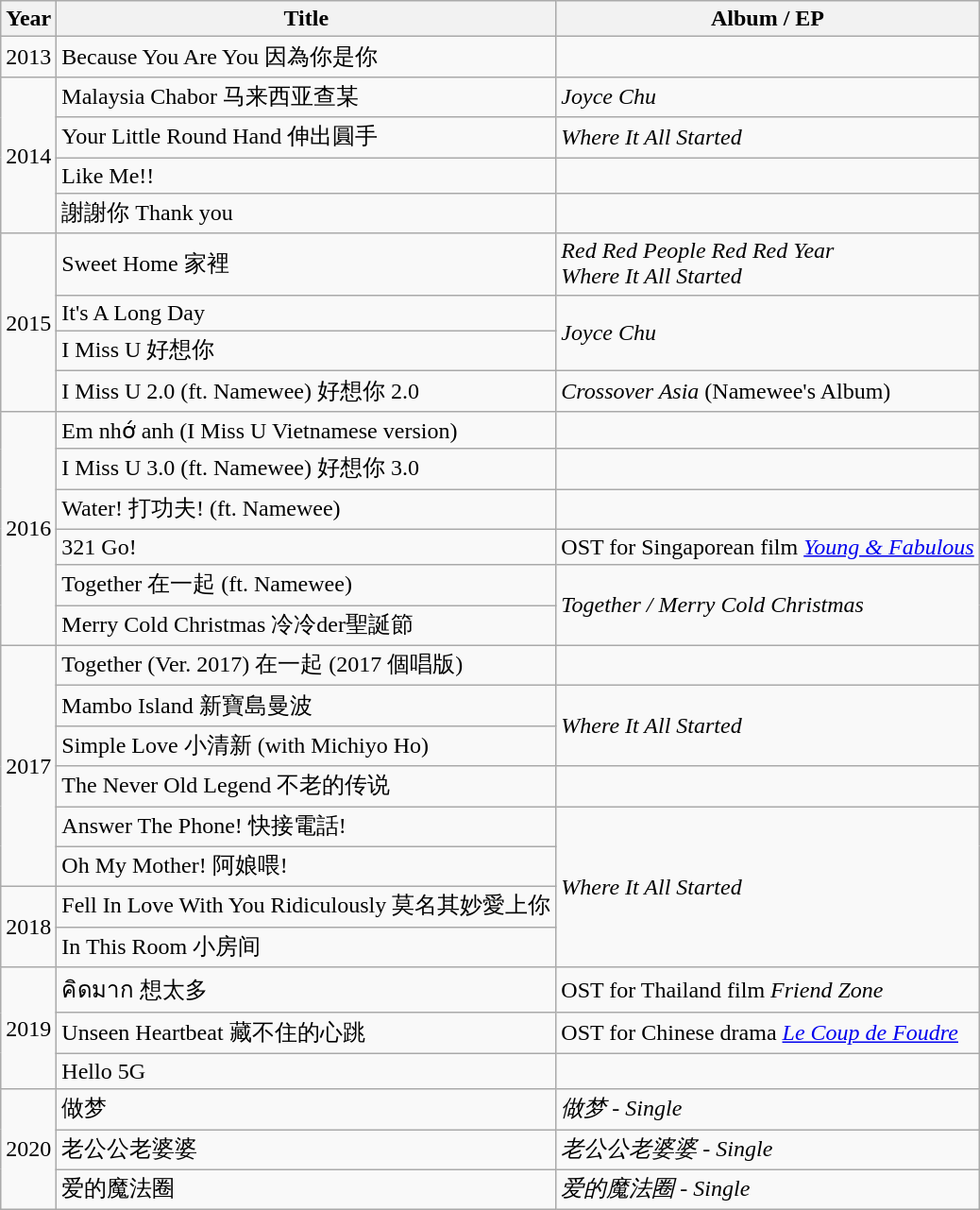<table class="wikitable">
<tr>
<th>Year</th>
<th>Title</th>
<th>Album / EP</th>
</tr>
<tr>
<td>2013</td>
<td>Because You Are You 因為你是你</td>
<td></td>
</tr>
<tr>
<td rowspan="4">2014</td>
<td>Malaysia Chabor 马来西亚查某</td>
<td><em>Joyce Chu</em></td>
</tr>
<tr>
<td>Your Little Round Hand 伸出圓手</td>
<td><em>Where It All Started</em></td>
</tr>
<tr>
<td>Like Me!!</td>
<td></td>
</tr>
<tr>
<td>謝謝你 Thank you</td>
<td></td>
</tr>
<tr>
<td rowspan="4">2015</td>
<td>Sweet Home 家裡</td>
<td><em>Red Red People Red Red Year</em> <br><em>Where It All Started</em></td>
</tr>
<tr>
<td>It's A Long Day</td>
<td rowspan="2"><em>Joyce Chu</em></td>
</tr>
<tr>
<td>I Miss U 好想你</td>
</tr>
<tr>
<td>I Miss U 2.0 (ft. Namewee) 好想你 2.0</td>
<td><em>Crossover Asia</em> (Namewee's Album)</td>
</tr>
<tr>
<td rowspan="6">2016</td>
<td>Em nhớ anh (I Miss U Vietnamese version)</td>
<td></td>
</tr>
<tr>
<td>I Miss U 3.0 (ft. Namewee) 好想你 3.0</td>
<td></td>
</tr>
<tr>
<td>Water! 打功夫! (ft. Namewee)</td>
<td></td>
</tr>
<tr>
<td>321 Go!</td>
<td>OST for Singaporean film <em><a href='#'>Young & Fabulous</a></em></td>
</tr>
<tr>
<td>Together 在一起 (ft. Namewee)</td>
<td rowspan="2"><em>Together / Merry Cold Christmas</em></td>
</tr>
<tr>
<td>Merry Cold Christmas 冷冷der聖誕節</td>
</tr>
<tr>
<td rowspan="6">2017</td>
<td>Together (Ver. 2017) 在一起 (2017 個唱版)</td>
<td></td>
</tr>
<tr>
<td>Mambo Island 新寶島曼波</td>
<td rowspan="2"><em>Where It All Started</em></td>
</tr>
<tr>
<td>Simple Love 小清新 (with Michiyo Ho)</td>
</tr>
<tr>
<td>The Never Old Legend 不老的传说</td>
<td></td>
</tr>
<tr>
<td>Answer The Phone! 快接電話!</td>
<td rowspan="4"><em>Where It All Started</em></td>
</tr>
<tr>
<td>Oh My Mother! 阿娘喂!</td>
</tr>
<tr>
<td rowspan="2">2018</td>
<td>Fell In Love With You Ridiculously 莫名其妙愛上你</td>
</tr>
<tr>
<td>In This Room 小房间</td>
</tr>
<tr>
<td rowspan="3">2019</td>
<td>คิดมาก 想太多</td>
<td>OST for Thailand film <em>Friend Zone</em></td>
</tr>
<tr>
<td>Unseen Heartbeat 藏不住的心跳</td>
<td>OST for Chinese drama <em><a href='#'>Le Coup de Foudre</a></em></td>
</tr>
<tr>
<td>Hello 5G</td>
<td></td>
</tr>
<tr>
<td rowspan="4">2020</td>
<td>做梦</td>
<td><em>做梦 - Single</em></td>
</tr>
<tr>
<td>老公公老婆婆</td>
<td><em>老公公老婆婆 - Single</em></td>
</tr>
<tr>
<td>爱的魔法圈</td>
<td><em>爱的魔法圈 - Single</em></td>
</tr>
</table>
